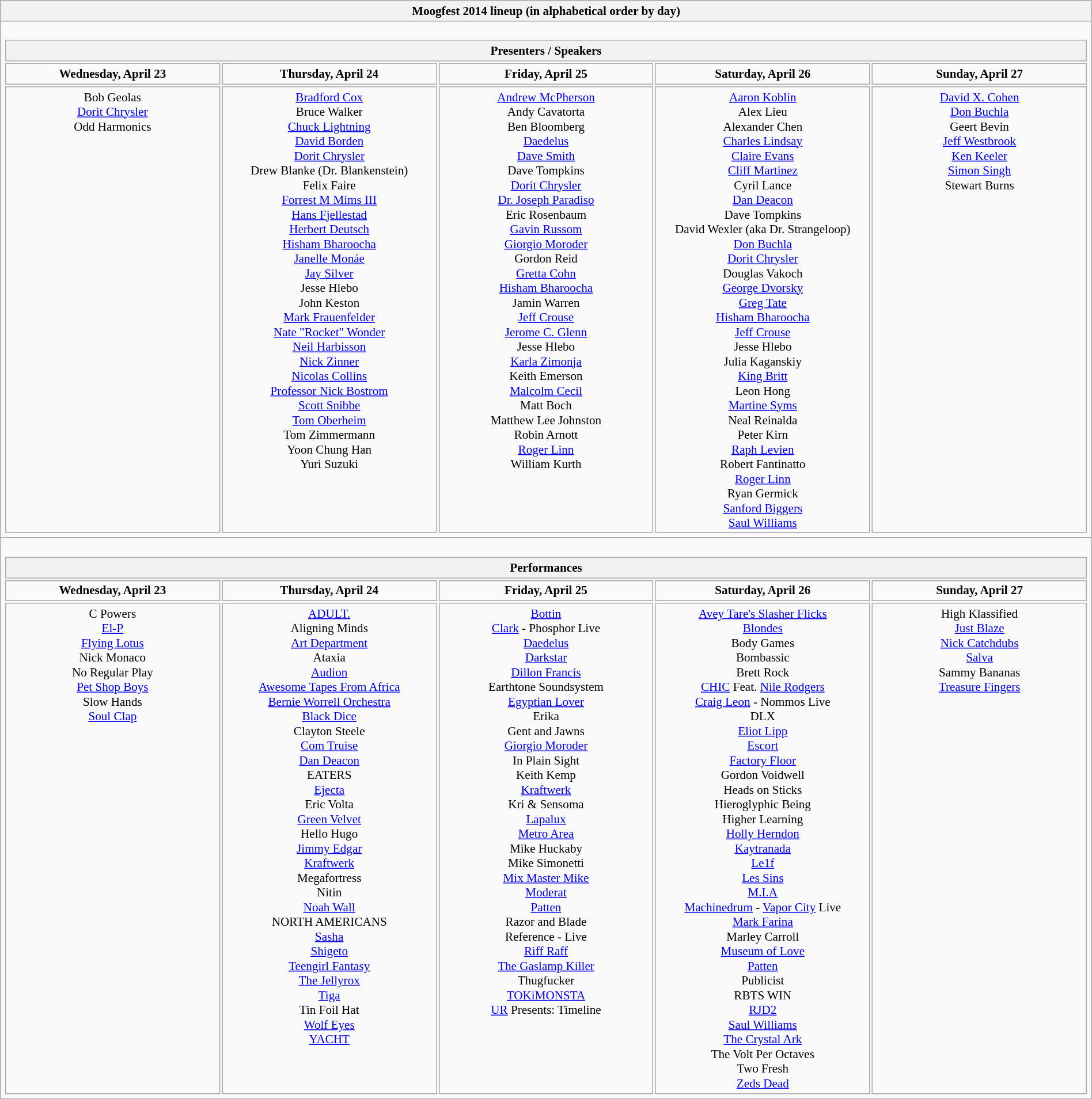<table class="wikitable" style="width:100%; font-size:88%">
<tr>
<th>Moogfest 2014 lineup (in alphabetical order by day)</th>
</tr>
<tr>
<td><br><table class="collapsible collapsed" style="width:100%; text-align:center">
<tr>
<th colspan=5>Presenters / Speakers</th>
</tr>
<tr style="vertical-align:top">
<td style="width:20%; font-weight:bold">Wednesday, April 23</td>
<td style="width:20%; font-weight:bold">Thursday, April 24</td>
<td style="width:20%; font-weight:bold">Friday, April 25</td>
<td style="width:20%; font-weight:bold">Saturday, April 26</td>
<td style="width:20%; font-weight:bold">Sunday, April 27</td>
</tr>
<tr style="vertical-align:top">
<td>Bob Geolas<br><a href='#'>Dorit Chrysler</a><br>Odd Harmonics</td>
<td><a href='#'>Bradford Cox</a><br>Bruce Walker<br><a href='#'>Chuck Lightning</a><br><a href='#'>David Borden</a><br><a href='#'>Dorit Chrysler</a><br>Drew Blanke (Dr. Blankenstein)<br>Felix Faire<br><a href='#'>Forrest M Mims III</a><br><a href='#'>Hans Fjellestad</a><br><a href='#'>Herbert Deutsch</a><br><a href='#'>Hisham Bharoocha</a><br><a href='#'>Janelle Monáe</a><br><a href='#'>Jay Silver</a><br>Jesse Hlebo<br>John Keston<br><a href='#'>Mark Frauenfelder</a><br><a href='#'>Nate "Rocket" Wonder</a><br><a href='#'>Neil Harbisson</a><br><a href='#'>Nick Zinner</a><br><a href='#'>Nicolas Collins</a><br><a href='#'>Professor Nick Bostrom</a><br><a href='#'>Scott Snibbe</a><br><a href='#'>Tom Oberheim</a><br>Tom Zimmermann<br>Yoon Chung Han<br>Yuri Suzuki</td>
<td><a href='#'>Andrew McPherson</a><br>Andy Cavatorta<br>Ben Bloomberg<br><a href='#'>Daedelus</a><br><a href='#'>Dave Smith</a><br>Dave Tompkins<br><a href='#'>Dorit Chrysler</a><br><a href='#'>Dr. Joseph Paradiso</a><br>Eric Rosenbaum<br><a href='#'>Gavin Russom</a><br><a href='#'>Giorgio Moroder</a><br>Gordon Reid<br><a href='#'>Gretta Cohn</a><br><a href='#'>Hisham Bharoocha</a><br>Jamin Warren<br><a href='#'>Jeff Crouse</a><br><a href='#'>Jerome C. Glenn</a><br>Jesse Hlebo<br><a href='#'>Karla Zimonja</a><br>Keith Emerson<br><a href='#'>Malcolm Cecil</a><br>Matt Boch<br>Matthew Lee Johnston<br>Robin Arnott<br><a href='#'>Roger Linn</a><br>William Kurth</td>
<td><a href='#'>Aaron Koblin</a><br>Alex Lieu<br>Alexander Chen<br><a href='#'>Charles Lindsay</a><br><a href='#'>Claire Evans</a><br><a href='#'>Cliff Martinez</a><br>Cyril Lance<br><a href='#'>Dan Deacon</a><br>Dave Tompkins<br>David Wexler (aka Dr. Strangeloop)<br><a href='#'>Don Buchla</a><br><a href='#'>Dorit Chrysler</a><br>Douglas Vakoch<br><a href='#'>George Dvorsky</a><br><a href='#'>Greg Tate</a><br><a href='#'>Hisham Bharoocha</a><br><a href='#'>Jeff Crouse</a><br>Jesse Hlebo<br>Julia Kaganskiy<br><a href='#'>King Britt</a><br>Leon Hong<br><a href='#'>Martine Syms</a><br>Neal Reinalda<br>Peter Kirn<br><a href='#'>Raph Levien</a><br>Robert Fantinatto<br><a href='#'>Roger Linn</a><br>Ryan Germick<br><a href='#'>Sanford Biggers</a><br><a href='#'>Saul Williams</a></td>
<td><a href='#'>David X. Cohen</a><br><a href='#'>Don Buchla</a><br>Geert Bevin<br><a href='#'>Jeff Westbrook</a><br><a href='#'>Ken Keeler</a><br><a href='#'>Simon Singh</a><br>Stewart Burns</td>
</tr>
</table>
</td>
</tr>
<tr>
<td><br><table class="collapsible collapsed" style="width:100%; text-align:center">
<tr>
<th colspan=5>Performances</th>
</tr>
<tr style="vertical-align:top">
<td style="width:20%; font-weight:bold">Wednesday, April 23</td>
<td style="width:20%; font-weight:bold">Thursday, April 24</td>
<td style="width:20%; font-weight:bold">Friday, April 25</td>
<td style="width:20%; font-weight:bold">Saturday, April 26</td>
<td style="width:20%; font-weight:bold">Sunday, April 27</td>
</tr>
<tr style="vertical-align:top">
<td>C Powers<br><a href='#'>El-P</a><br><a href='#'>Flying Lotus</a><br>Nick Monaco<br>No Regular Play<br><a href='#'>Pet Shop Boys</a><br>Slow Hands<br><a href='#'>Soul Clap</a></td>
<td><a href='#'>ADULT.</a><br>Aligning Minds<br><a href='#'>Art Department</a><br>Ataxia<br><a href='#'>Audion</a><br><a href='#'>Awesome Tapes From Africa</a><br><a href='#'>Bernie Worrell Orchestra</a><br><a href='#'>Black Dice</a><br>Clayton Steele<br><a href='#'>Com Truise</a><br><a href='#'>Dan Deacon</a><br>EATERS<br><a href='#'>Ejecta</a><br>Eric Volta<br><a href='#'>Green Velvet</a><br>Hello Hugo<br><a href='#'>Jimmy Edgar</a><br><a href='#'>Kraftwerk</a><br>Megafortress<br>Nitin<br><a href='#'>Noah Wall</a><br>NORTH AMERICANS<br><a href='#'>Sasha</a><br><a href='#'>Shigeto</a><br><a href='#'>Teengirl Fantasy</a><br><a href='#'>The Jellyrox</a><br><a href='#'>Tiga</a><br>Tin Foil Hat<br><a href='#'>Wolf Eyes</a><br><a href='#'>YACHT</a></td>
<td><a href='#'>Bottin</a><br><a href='#'>Clark</a> - Phosphor Live<br><a href='#'>Daedelus</a><br><a href='#'>Darkstar</a><br><a href='#'>Dillon Francis</a><br>Earthtone Soundsystem<br><a href='#'>Egyptian Lover</a><br>Erika<br>Gent and Jawns<br><a href='#'>Giorgio Moroder</a><br>In Plain Sight<br>Keith Kemp<br><a href='#'>Kraftwerk</a><br>Kri & Sensoma<br><a href='#'>Lapalux</a><br><a href='#'>Metro Area</a><br>Mike Huckaby<br>Mike Simonetti<br><a href='#'>Mix Master Mike</a><br><a href='#'>Moderat</a><br><a href='#'>Patten</a><br>Razor and Blade<br>Reference - Live<br><a href='#'>Riff Raff</a><br><a href='#'>The Gaslamp Killer</a><br>Thugfucker<br><a href='#'>TOKiMONSTA</a><br><a href='#'>UR</a> Presents: Timeline</td>
<td><a href='#'>Avey Tare's Slasher Flicks</a><br><a href='#'>Blondes</a><br>Body Games<br>Bombassic<br>Brett Rock<br><a href='#'>CHIC</a> Feat. <a href='#'>Nile Rodgers</a><br><a href='#'>Craig Leon</a> - Nommos Live<br>DLX<br><a href='#'>Eliot Lipp</a><br><a href='#'>Escort</a><br><a href='#'>Factory Floor</a><br>Gordon Voidwell<br>Heads on Sticks<br>Hieroglyphic Being<br>Higher Learning<br><a href='#'>Holly Herndon</a><br><a href='#'>Kaytranada</a><br><a href='#'>Le1f</a><br><a href='#'>Les Sins</a><br><a href='#'>M.I.A</a><br><a href='#'>Machinedrum</a> - <a href='#'>Vapor City</a> Live<br><a href='#'>Mark Farina</a><br>Marley Carroll<br><a href='#'>Museum of Love</a><br><a href='#'>Patten</a><br>Publicist<br>RBTS WIN<br><a href='#'>RJD2</a><br><a href='#'>Saul Williams</a><br><a href='#'>The Crystal Ark</a><br>The Volt Per Octaves<br>Two Fresh<br><a href='#'>Zeds Dead</a></td>
<td>High Klassified<br><a href='#'>Just Blaze</a><br><a href='#'>Nick Catchdubs</a><br><a href='#'>Salva</a><br>Sammy Bananas<br><a href='#'>Treasure Fingers</a></td>
</tr>
</table>
</td>
</tr>
</table>
